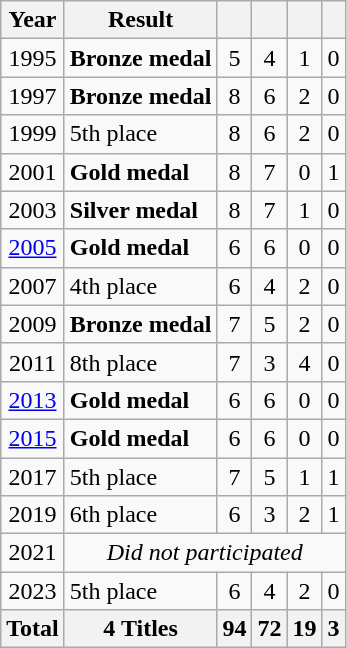<table class="wikitable" style="text-align: center;">
<tr>
<th>Year</th>
<th>Result</th>
<th></th>
<th></th>
<th></th>
<th></th>
</tr>
<tr>
<td> 1995</td>
<td style="text-align:left;"><strong> Bronze medal</strong></td>
<td>5</td>
<td>4</td>
<td>1</td>
<td>0</td>
</tr>
<tr>
<td> 1997</td>
<td style="text-align:left;"><strong> Bronze medal</strong></td>
<td>8</td>
<td>6</td>
<td>2</td>
<td>0</td>
</tr>
<tr>
<td> 1999</td>
<td style="text-align:left;">5th place</td>
<td>8</td>
<td>6</td>
<td>2</td>
<td>0</td>
</tr>
<tr>
<td> 2001</td>
<td style="text-align:left;"><strong> Gold medal</strong></td>
<td>8</td>
<td>7</td>
<td>0</td>
<td>1</td>
</tr>
<tr>
<td> 2003</td>
<td style="text-align:left;"><strong> Silver medal</strong></td>
<td>8</td>
<td>7</td>
<td>1</td>
<td>0</td>
</tr>
<tr>
<td> <a href='#'>2005</a></td>
<td style="text-align:left;"><strong> Gold medal</strong></td>
<td>6</td>
<td>6</td>
<td>0</td>
<td>0</td>
</tr>
<tr>
<td> 2007</td>
<td style="text-align:left;">4th place</td>
<td>6</td>
<td>4</td>
<td>2</td>
<td>0</td>
</tr>
<tr>
<td> 2009</td>
<td style="text-align:left;"><strong> Bronze medal</strong></td>
<td>7</td>
<td>5</td>
<td>2</td>
<td>0</td>
</tr>
<tr>
<td> 2011</td>
<td style="text-align:left;">8th place</td>
<td>7</td>
<td>3</td>
<td>4</td>
<td>0</td>
</tr>
<tr>
<td> <a href='#'>2013</a></td>
<td style="text-align:left;"><strong> Gold medal</strong></td>
<td>6</td>
<td>6</td>
<td>0</td>
<td>0</td>
</tr>
<tr>
<td> <a href='#'>2015</a></td>
<td style="text-align:left;"><strong> Gold medal</strong></td>
<td>6</td>
<td>6</td>
<td>0</td>
<td>0</td>
</tr>
<tr>
<td> 2017</td>
<td style="text-align:left;">5th place</td>
<td>7</td>
<td>5</td>
<td>1</td>
<td>1</td>
</tr>
<tr>
<td> 2019</td>
<td style="text-align:left;">6th place</td>
<td>6</td>
<td>3</td>
<td>2</td>
<td>1</td>
</tr>
<tr>
<td> 2021</td>
<td colspan=5><em>Did not participated</em></td>
</tr>
<tr>
<td> 2023</td>
<td style="text-align:left;">5th place</td>
<td>6</td>
<td>4</td>
<td>2</td>
<td>0</td>
</tr>
<tr>
<th>Total</th>
<th>4 Titles</th>
<th>94</th>
<th>72</th>
<th>19</th>
<th>3</th>
</tr>
</table>
